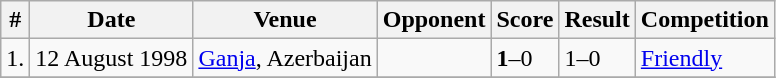<table class="wikitable">
<tr>
<th>#</th>
<th>Date</th>
<th>Venue</th>
<th>Opponent</th>
<th>Score</th>
<th>Result</th>
<th>Competition</th>
</tr>
<tr>
<td>1.</td>
<td>12 August 1998</td>
<td><a href='#'>Ganja</a>, Azerbaijan</td>
<td></td>
<td><strong>1</strong>–0</td>
<td>1–0</td>
<td><a href='#'>Friendly</a></td>
</tr>
<tr>
</tr>
</table>
